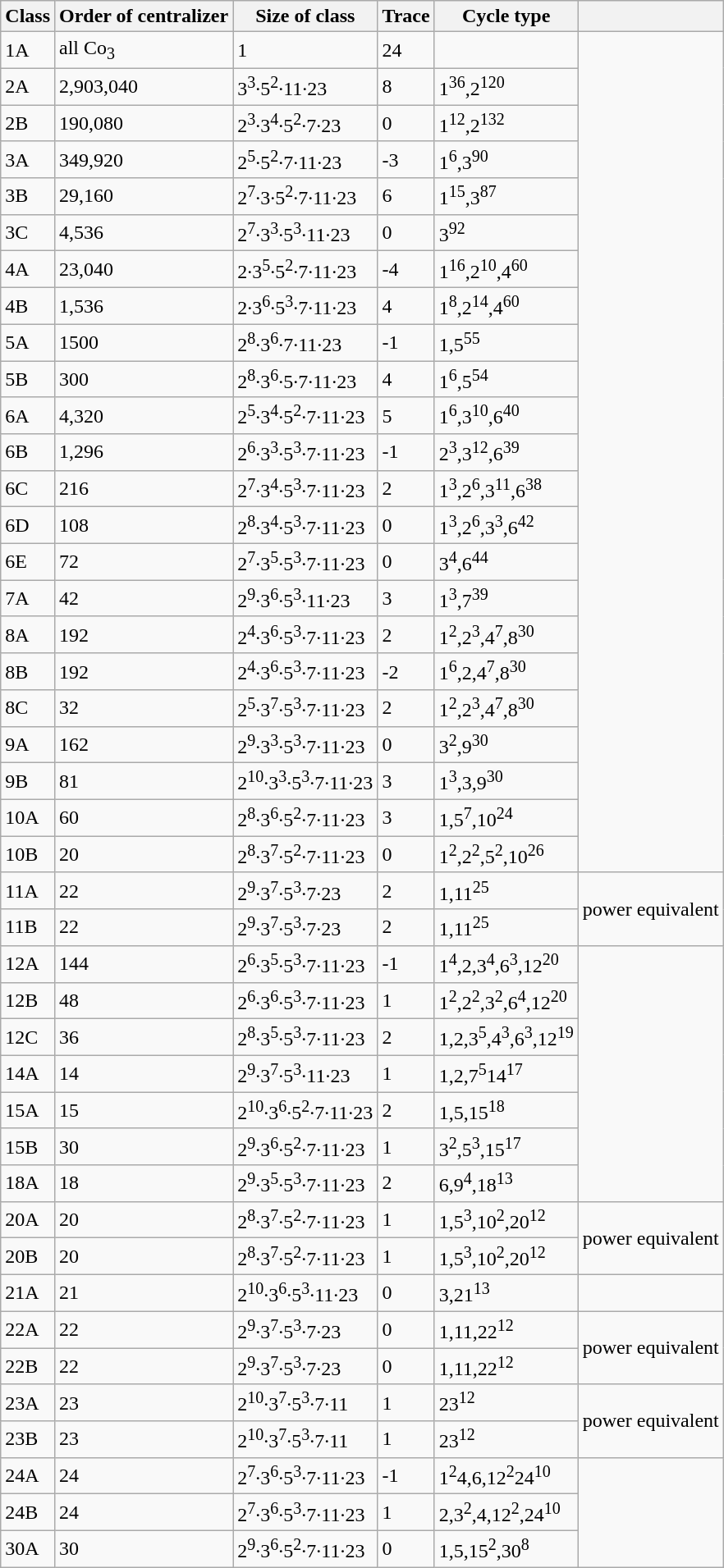<table class="wikitable" style="margin: 1em auto;">
<tr>
<th>Class</th>
<th>Order of centralizer</th>
<th>Size of class</th>
<th>Trace</th>
<th>Cycle type</th>
<th></th>
</tr>
<tr>
<td>1A</td>
<td>all Co<sub>3</sub></td>
<td>1</td>
<td>24</td>
<td></td>
</tr>
<tr>
<td>2A</td>
<td>2,903,040</td>
<td>3<sup>3</sup>·5<sup>2</sup>·11·23</td>
<td>8</td>
<td>1<sup>36</sup>,2<sup>120</sup></td>
</tr>
<tr>
<td>2B</td>
<td>190,080</td>
<td>2<sup>3</sup>·3<sup>4</sup>·5<sup>2</sup>·7·23</td>
<td>0</td>
<td>1<sup>12</sup>,2<sup>132</sup></td>
</tr>
<tr>
<td>3A</td>
<td>349,920</td>
<td>2<sup>5</sup>·5<sup>2</sup>·7·11·23</td>
<td>-3</td>
<td>1<sup>6</sup>,3<sup>90</sup></td>
</tr>
<tr>
<td>3B</td>
<td>29,160</td>
<td>2<sup>7</sup>·3·5<sup>2</sup>·7·11·23</td>
<td>6</td>
<td>1<sup>15</sup>,3<sup>87</sup></td>
</tr>
<tr>
<td>3C</td>
<td>4,536</td>
<td>2<sup>7</sup>·3<sup>3</sup>·5<sup>3</sup>·11·23</td>
<td>0</td>
<td>3<sup>92</sup></td>
</tr>
<tr>
<td>4A</td>
<td>23,040</td>
<td>2·3<sup>5</sup>·5<sup>2</sup>·7·11·23</td>
<td>-4</td>
<td>1<sup>16</sup>,2<sup>10</sup>,4<sup>60</sup></td>
</tr>
<tr>
<td>4B</td>
<td>1,536</td>
<td>2·3<sup>6</sup>·5<sup>3</sup>·7·11·23</td>
<td>4</td>
<td>1<sup>8</sup>,2<sup>14</sup>,4<sup>60</sup></td>
</tr>
<tr>
<td>5A</td>
<td>1500</td>
<td>2<sup>8</sup>·3<sup>6</sup>·7·11·23</td>
<td>-1</td>
<td>1,5<sup>55</sup></td>
</tr>
<tr>
<td>5B</td>
<td>300</td>
<td>2<sup>8</sup>·3<sup>6</sup>·5·7·11·23</td>
<td>4</td>
<td>1<sup>6</sup>,5<sup>54</sup></td>
</tr>
<tr>
<td>6A</td>
<td>4,320</td>
<td>2<sup>5</sup>·3<sup>4</sup>·5<sup>2</sup>·7·11·23</td>
<td>5</td>
<td>1<sup>6</sup>,3<sup>10</sup>,6<sup>40</sup></td>
</tr>
<tr>
<td>6B</td>
<td>1,296</td>
<td>2<sup>6</sup>·3<sup>3</sup>·5<sup>3</sup>·7·11·23</td>
<td>-1</td>
<td>2<sup>3</sup>,3<sup>12</sup>,6<sup>39</sup></td>
</tr>
<tr>
<td>6C</td>
<td>216</td>
<td>2<sup>7</sup>·3<sup>4</sup>·5<sup>3</sup>·7·11·23</td>
<td>2</td>
<td>1<sup>3</sup>,2<sup>6</sup>,3<sup>11</sup>,6<sup>38</sup></td>
</tr>
<tr>
<td>6D</td>
<td>108</td>
<td>2<sup>8</sup>·3<sup>4</sup>·5<sup>3</sup>·7·11·23</td>
<td>0</td>
<td>1<sup>3</sup>,2<sup>6</sup>,3<sup>3</sup>,6<sup>42</sup></td>
</tr>
<tr>
<td>6E</td>
<td>72</td>
<td>2<sup>7</sup>·3<sup>5</sup>·5<sup>3</sup>·7·11·23</td>
<td>0</td>
<td>3<sup>4</sup>,6<sup>44</sup></td>
</tr>
<tr>
<td>7A</td>
<td>42</td>
<td>2<sup>9</sup>·3<sup>6</sup>·5<sup>3</sup>·11·23</td>
<td>3</td>
<td>1<sup>3</sup>,7<sup>39</sup></td>
</tr>
<tr>
<td>8A</td>
<td>192</td>
<td>2<sup>4</sup>·3<sup>6</sup>·5<sup>3</sup>·7·11·23</td>
<td>2</td>
<td>1<sup>2</sup>,2<sup>3</sup>,4<sup>7</sup>,8<sup>30</sup></td>
</tr>
<tr>
<td>8B</td>
<td>192</td>
<td>2<sup>4</sup>·3<sup>6</sup>·5<sup>3</sup>·7·11·23</td>
<td>-2</td>
<td>1<sup>6</sup>,2,4<sup>7</sup>,8<sup>30</sup></td>
</tr>
<tr>
<td>8C</td>
<td>32</td>
<td>2<sup>5</sup>·3<sup>7</sup>·5<sup>3</sup>·7·11·23</td>
<td>2</td>
<td>1<sup>2</sup>,2<sup>3</sup>,4<sup>7</sup>,8<sup>30</sup></td>
</tr>
<tr>
<td>9A</td>
<td>162</td>
<td>2<sup>9</sup>·3<sup>3</sup>·5<sup>3</sup>·7·11·23</td>
<td>0</td>
<td>3<sup>2</sup>,9<sup>30</sup></td>
</tr>
<tr>
<td>9B</td>
<td>81</td>
<td>2<sup>10</sup>·3<sup>3</sup>·5<sup>3</sup>·7·11·23</td>
<td>3</td>
<td>1<sup>3</sup>,3,9<sup>30</sup></td>
</tr>
<tr>
<td>10A</td>
<td>60</td>
<td>2<sup>8</sup>·3<sup>6</sup>·5<sup>2</sup>·7·11·23</td>
<td>3</td>
<td>1,5<sup>7</sup>,10<sup>24</sup></td>
</tr>
<tr>
<td>10B</td>
<td>20</td>
<td>2<sup>8</sup>·3<sup>7</sup>·5<sup>2</sup>·7·11·23</td>
<td>0</td>
<td>1<sup>2</sup>,2<sup>2</sup>,5<sup>2</sup>,10<sup>26</sup></td>
</tr>
<tr>
<td>11A</td>
<td>22</td>
<td>2<sup>9</sup>·3<sup>7</sup>·5<sup>3</sup>·7·23</td>
<td>2</td>
<td>1,11<sup>25</sup></td>
<td rowspan = "2">power equivalent</td>
</tr>
<tr>
<td>11B</td>
<td>22</td>
<td>2<sup>9</sup>·3<sup>7</sup>·5<sup>3</sup>·7·23</td>
<td>2</td>
<td>1,11<sup>25</sup></td>
</tr>
<tr>
<td>12A</td>
<td>144</td>
<td>2<sup>6</sup>·3<sup>5</sup>·5<sup>3</sup>·7·11·23</td>
<td>-1</td>
<td>1<sup>4</sup>,2,3<sup>4</sup>,6<sup>3</sup>,12<sup>20</sup></td>
</tr>
<tr>
<td>12B</td>
<td>48</td>
<td>2<sup>6</sup>·3<sup>6</sup>·5<sup>3</sup>·7·11·23</td>
<td>1</td>
<td>1<sup>2</sup>,2<sup>2</sup>,3<sup>2</sup>,6<sup>4</sup>,12<sup>20</sup></td>
</tr>
<tr>
<td>12C</td>
<td>36</td>
<td>2<sup>8</sup>·3<sup>5</sup>·5<sup>3</sup>·7·11·23</td>
<td>2</td>
<td>1,2,3<sup>5</sup>,4<sup>3</sup>,6<sup>3</sup>,12<sup>19</sup></td>
</tr>
<tr>
<td>14A</td>
<td>14</td>
<td>2<sup>9</sup>·3<sup>7</sup>·5<sup>3</sup>·11·23</td>
<td>1</td>
<td>1,2,7<sup>5</sup>14<sup>17</sup></td>
</tr>
<tr>
<td>15A</td>
<td>15</td>
<td>2<sup>10</sup>·3<sup>6</sup>·5<sup>2</sup>·7·11·23</td>
<td>2</td>
<td>1,5,15<sup>18</sup></td>
</tr>
<tr>
<td>15B</td>
<td>30</td>
<td>2<sup>9</sup>·3<sup>6</sup>·5<sup>2</sup>·7·11·23</td>
<td>1</td>
<td>3<sup>2</sup>,5<sup>3</sup>,15<sup>17</sup></td>
</tr>
<tr>
<td>18A</td>
<td>18</td>
<td>2<sup>9</sup>·3<sup>5</sup>·5<sup>3</sup>·7·11·23</td>
<td>2</td>
<td>6,9<sup>4</sup>,18<sup>13</sup></td>
</tr>
<tr>
<td>20A</td>
<td>20</td>
<td>2<sup>8</sup>·3<sup>7</sup>·5<sup>2</sup>·7·11·23</td>
<td>1</td>
<td>1,5<sup>3</sup>,10<sup>2</sup>,20<sup>12</sup></td>
<td rowspan = "2">power equivalent</td>
</tr>
<tr>
<td>20B</td>
<td>20</td>
<td>2<sup>8</sup>·3<sup>7</sup>·5<sup>2</sup>·7·11·23</td>
<td>1</td>
<td>1,5<sup>3</sup>,10<sup>2</sup>,20<sup>12</sup></td>
</tr>
<tr>
<td>21A</td>
<td>21</td>
<td>2<sup>10</sup>·3<sup>6</sup>·5<sup>3</sup>·11·23</td>
<td>0</td>
<td>3,21<sup>13</sup></td>
</tr>
<tr>
<td>22A</td>
<td>22</td>
<td>2<sup>9</sup>·3<sup>7</sup>·5<sup>3</sup>·7·23</td>
<td>0</td>
<td>1,11,22<sup>12</sup></td>
<td rowspan = "2">power equivalent</td>
</tr>
<tr>
<td>22B</td>
<td>22</td>
<td>2<sup>9</sup>·3<sup>7</sup>·5<sup>3</sup>·7·23</td>
<td>0</td>
<td>1,11,22<sup>12</sup></td>
</tr>
<tr>
<td>23A</td>
<td>23</td>
<td>2<sup>10</sup>·3<sup>7</sup>·5<sup>3</sup>·7·11</td>
<td>1</td>
<td>23<sup>12</sup></td>
<td rowspan = "2">power equivalent</td>
</tr>
<tr>
<td>23B</td>
<td>23</td>
<td>2<sup>10</sup>·3<sup>7</sup>·5<sup>3</sup>·7·11</td>
<td>1</td>
<td>23<sup>12</sup></td>
</tr>
<tr>
<td>24A</td>
<td>24</td>
<td>2<sup>7</sup>·3<sup>6</sup>·5<sup>3</sup>·7·11·23</td>
<td>-1</td>
<td>1<sup>2</sup>4,6,12<sup>2</sup>24<sup>10</sup></td>
</tr>
<tr>
<td>24B</td>
<td>24</td>
<td>2<sup>7</sup>·3<sup>6</sup>·5<sup>3</sup>·7·11·23</td>
<td>1</td>
<td>2,3<sup>2</sup>,4,12<sup>2</sup>,24<sup>10</sup></td>
</tr>
<tr>
<td>30A</td>
<td>30</td>
<td>2<sup>9</sup>·3<sup>6</sup>·5<sup>2</sup>·7·11·23</td>
<td>0</td>
<td>1,5,15<sup>2</sup>,30<sup>8</sup></td>
</tr>
</table>
